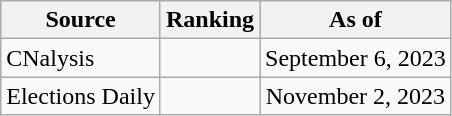<table class="wikitable" style="text-align:center">
<tr>
<th>Source</th>
<th>Ranking</th>
<th>As of</th>
</tr>
<tr>
<td align=left>CNalysis</td>
<td></td>
<td>September 6, 2023</td>
</tr>
<tr>
<td align=left>Elections Daily</td>
<td></td>
<td>November 2, 2023</td>
</tr>
</table>
